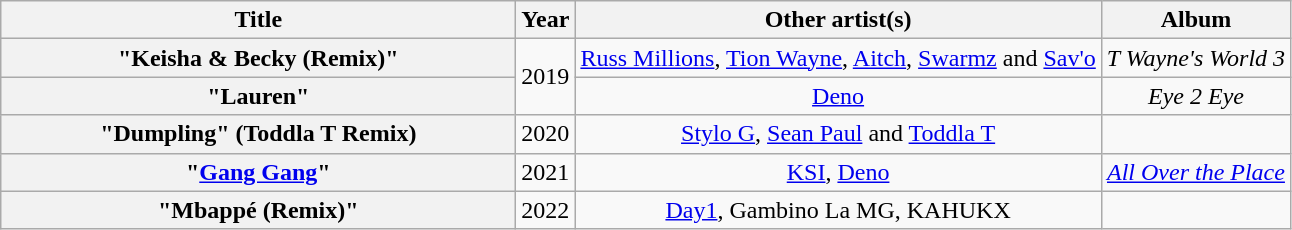<table class="wikitable plainrowheaders" style="text-align:center;">
<tr>
<th scope="col" style="width:21em;">Title</th>
<th scope="col">Year</th>
<th scope="col">Other artist(s)</th>
<th scope="col">Album</th>
</tr>
<tr>
<th scope="row">"Keisha & Becky (Remix)"</th>
<td rowspan="2">2019</td>
<td><a href='#'>Russ Millions</a>, <a href='#'>Tion Wayne</a>, <a href='#'>Aitch</a>, <a href='#'>Swarmz</a> and <a href='#'>Sav'o</a></td>
<td><em>T Wayne's World 3</em></td>
</tr>
<tr>
<th scope="row">"Lauren"</th>
<td><a href='#'>Deno</a></td>
<td><em>Eye 2 Eye</em></td>
</tr>
<tr>
<th scope="row">"Dumpling" (Toddla T Remix)</th>
<td>2020</td>
<td><a href='#'>Stylo G</a>, <a href='#'>Sean Paul</a> and <a href='#'>Toddla T</a></td>
<td></td>
</tr>
<tr>
<th scope="row">"<a href='#'>Gang Gang</a>"</th>
<td>2021</td>
<td><a href='#'>KSI</a>, <a href='#'>Deno</a></td>
<td><em><a href='#'>All Over the Place</a></em></td>
</tr>
<tr>
<th scope="row">"Mbappé (Remix)"</th>
<td>2022</td>
<td><a href='#'>Day1</a>, Gambino La MG, KAHUKX</td>
<td></td>
</tr>
</table>
